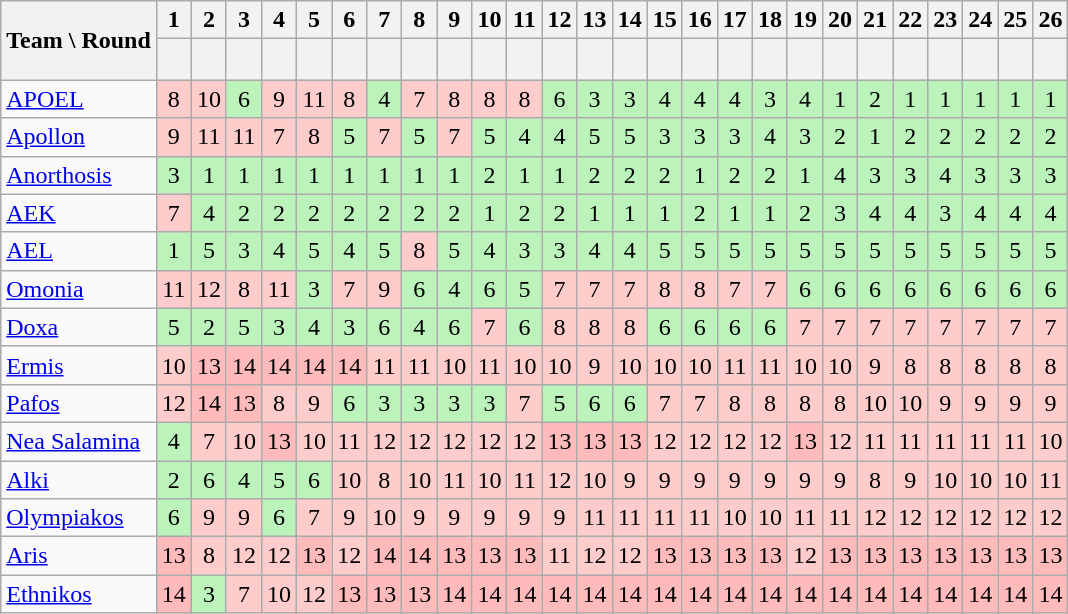<table class="wikitable sortable" style="font-size: 100%; text-align:center;">
<tr>
<th rowspan="2">Team \ Round</th>
<th align=center>1</th>
<th align=center>2</th>
<th align=center>3</th>
<th align=center>4</th>
<th align=center>5</th>
<th align=center>6</th>
<th align=center>7</th>
<th align=center>8</th>
<th align=center>9</th>
<th align=center>10</th>
<th align=center>11</th>
<th align=center>12</th>
<th align=center>13</th>
<th align=center>14</th>
<th align=center>15</th>
<th align=center>16</th>
<th align=center>17</th>
<th align=center>18</th>
<th align=center>19</th>
<th align=center>20</th>
<th align=center>21</th>
<th align=center>22</th>
<th align=center>23</th>
<th align=center>24</th>
<th align=center>25</th>
<th align=center>26</th>
</tr>
<tr>
<th style="text-align:center; height:20px;"></th>
<th align=center></th>
<th align=center></th>
<th align=center></th>
<th align=center></th>
<th align=center></th>
<th align=center></th>
<th align=center></th>
<th align=center></th>
<th align=center></th>
<th align=center></th>
<th align=center></th>
<th align=center></th>
<th align=center></th>
<th align=center></th>
<th align=center></th>
<th align=center></th>
<th align=center></th>
<th align=center></th>
<th align=center></th>
<th align=center></th>
<th align=center></th>
<th align=center></th>
<th align=center></th>
<th align=center></th>
<th align=center></th>
</tr>
<tr align=center>
<td align=left><a href='#'>APOEL</a></td>
<td style="background:#FFCCCC">8</td>
<td style="background:#FFCCCC">10</td>
<td style="background:#BBF3BB">6</td>
<td style="background:#FFCCCC">9</td>
<td style="background:#FFCCCC">11</td>
<td style="background:#FFCCCC">8</td>
<td style="background:#BBF3BB">4</td>
<td style="background:#FFCCCC">7</td>
<td style="background:#FFCCCC">8</td>
<td style="background:#FFCCCC">8</td>
<td style="background:#FFCCCC">8</td>
<td style="background:#BBF3BB">6</td>
<td style="background:#BBF3BB">3</td>
<td style="background:#BBF3BB">3</td>
<td style="background:#BBF3BB">4</td>
<td style="background:#BBF3BB">4</td>
<td style="background:#BBF3BB">4</td>
<td style="background:#BBF3BB">3</td>
<td style="background:#BBF3BB">4</td>
<td style="background:#BBF3BB">1</td>
<td style="background:#BBF3BB">2</td>
<td style="background:#BBF3BB">1</td>
<td style="background:#BBF3BB">1</td>
<td style="background:#BBF3BB">1</td>
<td style="background:#BBF3BB">1</td>
<td style="background:#BBF3BB">1</td>
</tr>
<tr align=center>
<td align=left><a href='#'>Apollon</a></td>
<td style="background:#FFCCCC">9</td>
<td style="background:#FFCCCC">11</td>
<td style="background:#FFCCCC">11</td>
<td style="background:#FFCCCC">7</td>
<td style="background:#FFCCCC">8</td>
<td style="background:#BBF3BB">5</td>
<td style="background:#FFCCCC">7</td>
<td style="background:#BBF3BB">5</td>
<td style="background:#FFCCCC">7</td>
<td style="background:#BBF3BB">5</td>
<td style="background:#BBF3BB">4</td>
<td style="background:#BBF3BB">4</td>
<td style="background:#BBF3BB">5</td>
<td style="background:#BBF3BB">5</td>
<td style="background:#BBF3BB">3</td>
<td style="background:#BBF3BB">3</td>
<td style="background:#BBF3BB">3</td>
<td style="background:#BBF3BB">4</td>
<td style="background:#BBF3BB">3</td>
<td style="background:#BBF3BB">2</td>
<td style="background:#BBF3BB">1</td>
<td style="background:#BBF3BB">2</td>
<td style="background:#BBF3BB">2</td>
<td style="background:#BBF3BB">2</td>
<td style="background:#BBF3BB">2</td>
<td style="background:#BBF3BB">2</td>
</tr>
<tr align=center>
<td align=left><a href='#'>Anorthosis</a></td>
<td style="background:#BBF3BB">3</td>
<td style="background:#BBF3BB">1</td>
<td style="background:#BBF3BB">1</td>
<td style="background:#BBF3BB">1</td>
<td style="background:#BBF3BB">1</td>
<td style="background:#BBF3BB">1</td>
<td style="background:#BBF3BB">1</td>
<td style="background:#BBF3BB">1</td>
<td style="background:#BBF3BB">1</td>
<td style="background:#BBF3BB">2</td>
<td style="background:#BBF3BB">1</td>
<td style="background:#BBF3BB">1</td>
<td style="background:#BBF3BB">2</td>
<td style="background:#BBF3BB">2</td>
<td style="background:#BBF3BB">2</td>
<td style="background:#BBF3BB">1</td>
<td style="background:#BBF3BB">2</td>
<td style="background:#BBF3BB">2</td>
<td style="background:#BBF3BB">1</td>
<td style="background:#BBF3BB">4</td>
<td style="background:#BBF3BB">3</td>
<td style="background:#BBF3BB">3</td>
<td style="background:#BBF3BB">4</td>
<td style="background:#BBF3BB">3</td>
<td style="background:#BBF3BB">3</td>
<td style="background:#BBF3BB">3</td>
</tr>
<tr align=center>
<td align=left><a href='#'>AEK</a></td>
<td style="background:#FFCCCC">7</td>
<td style="background:#BBF3BB">4</td>
<td style="background:#BBF3BB">2</td>
<td style="background:#BBF3BB">2</td>
<td style="background:#BBF3BB">2</td>
<td style="background:#BBF3BB">2</td>
<td style="background:#BBF3BB">2</td>
<td style="background:#BBF3BB">2</td>
<td style="background:#BBF3BB">2</td>
<td style="background:#BBF3BB">1</td>
<td style="background:#BBF3BB">2</td>
<td style="background:#BBF3BB">2</td>
<td style="background:#BBF3BB">1</td>
<td style="background:#BBF3BB">1</td>
<td style="background:#BBF3BB">1</td>
<td style="background:#BBF3BB">2</td>
<td style="background:#BBF3BB">1</td>
<td style="background:#BBF3BB">1</td>
<td style="background:#BBF3BB">2</td>
<td style="background:#BBF3BB">3</td>
<td style="background:#BBF3BB">4</td>
<td style="background:#BBF3BB">4</td>
<td style="background:#BBF3BB">3</td>
<td style="background:#BBF3BB">4</td>
<td style="background:#BBF3BB">4</td>
<td style="background:#BBF3BB">4</td>
</tr>
<tr align=center>
<td align=left><a href='#'>AEL</a></td>
<td style="background:#BBF3BB">1</td>
<td style="background:#BBF3BB">5</td>
<td style="background:#BBF3BB">3</td>
<td style="background:#BBF3BB">4</td>
<td style="background:#BBF3BB">5</td>
<td style="background:#BBF3BB">4</td>
<td style="background:#BBF3BB">5</td>
<td style="background:#FFCCCC">8</td>
<td style="background:#BBF3BB">5</td>
<td style="background:#BBF3BB">4</td>
<td style="background:#BBF3BB">3</td>
<td style="background:#BBF3BB">3</td>
<td style="background:#BBF3BB">4</td>
<td style="background:#BBF3BB">4</td>
<td style="background:#BBF3BB">5</td>
<td style="background:#BBF3BB">5</td>
<td style="background:#BBF3BB">5</td>
<td style="background:#BBF3BB">5</td>
<td style="background:#BBF3BB">5</td>
<td style="background:#BBF3BB">5</td>
<td style="background:#BBF3BB">5</td>
<td style="background:#BBF3BB">5</td>
<td style="background:#BBF3BB">5</td>
<td style="background:#BBF3BB">5</td>
<td style="background:#BBF3BB">5</td>
<td style="background:#BBF3BB">5</td>
</tr>
<tr align=center>
<td align=left><a href='#'>Omonia</a></td>
<td style="background:#FFCCCC">11</td>
<td style="background:#FFCCCC">12</td>
<td style="background:#FFCCCC">8</td>
<td style="background:#FFCCCC">11</td>
<td style="background:#BBF3BB">3</td>
<td style="background:#FFCCCC">7</td>
<td style="background:#FFCCCC">9</td>
<td style="background:#BBF3BB">6</td>
<td style="background:#BBF3BB">4</td>
<td style="background:#BBF3BB">6</td>
<td style="background:#BBF3BB">5</td>
<td style="background:#FFCCCC">7</td>
<td style="background:#FFCCCC">7</td>
<td style="background:#FFCCCC">7</td>
<td style="background:#FFCCCC">8</td>
<td style="background:#FFCCCC">8</td>
<td style="background:#FFCCCC">7</td>
<td style="background:#FFCCCC">7</td>
<td style="background:#BBF3BB">6</td>
<td style="background:#BBF3BB">6</td>
<td style="background:#BBF3BB">6</td>
<td style="background:#BBF3BB">6</td>
<td style="background:#BBF3BB">6</td>
<td style="background:#BBF3BB">6</td>
<td style="background:#BBF3BB">6</td>
<td style="background:#BBF3BB">6</td>
</tr>
<tr align=center>
<td align=left><a href='#'>Doxa</a></td>
<td style="background:#BBF3BB">5</td>
<td style="background:#BBF3BB">2</td>
<td style="background:#BBF3BB">5</td>
<td style="background:#BBF3BB">3</td>
<td style="background:#BBF3BB">4</td>
<td style="background:#BBF3BB">3</td>
<td style="background:#BBF3BB">6</td>
<td style="background:#BBF3BB">4</td>
<td style="background:#BBF3BB">6</td>
<td style="background:#FFCCCC">7</td>
<td style="background:#BBF3BB">6</td>
<td style="background:#FFCCCC">8</td>
<td style="background:#FFCCCC">8</td>
<td style="background:#FFCCCC">8</td>
<td style="background:#BBF3BB">6</td>
<td style="background:#BBF3BB">6</td>
<td style="background:#BBF3BB">6</td>
<td style="background:#BBF3BB">6</td>
<td style="background:#FFCCCC">7</td>
<td style="background:#FFCCCC">7</td>
<td style="background:#FFCCCC">7</td>
<td style="background:#FFCCCC">7</td>
<td style="background:#FFCCCC">7</td>
<td style="background:#FFCCCC">7</td>
<td style="background:#FFCCCC">7</td>
<td style="background:#FFCCCC">7</td>
</tr>
<tr align=center>
<td align=left><a href='#'>Ermis</a></td>
<td style="background:#FFCCCC">10</td>
<td style="background:#FFBBBB">13</td>
<td style="background:#FFBBBB">14</td>
<td style="background:#FFBBBB">14</td>
<td style="background:#FFBBBB">14</td>
<td style="background:#FFBBBB">14</td>
<td style="background:#FFCCCC">11</td>
<td style="background:#FFCCCC">11</td>
<td style="background:#FFCCCC">10</td>
<td style="background:#FFCCCC">11</td>
<td style="background:#FFCCCC">10</td>
<td style="background:#FFCCCC">10</td>
<td style="background:#FFCCCC">9</td>
<td style="background:#FFCCCC">10</td>
<td style="background:#FFCCCC">10</td>
<td style="background:#FFCCCC">10</td>
<td style="background:#FFCCCC">11</td>
<td style="background:#FFCCCC">11</td>
<td style="background:#FFCCCC">10</td>
<td style="background:#FFCCCC">10</td>
<td style="background:#FFCCCC">9</td>
<td style="background:#FFCCCC">8</td>
<td style="background:#FFCCCC">8</td>
<td style="background:#FFCCCC">8</td>
<td style="background:#FFCCCC">8</td>
<td style="background:#FFCCCC">8</td>
</tr>
<tr align=center>
<td align=left><a href='#'>Pafos</a></td>
<td style="background:#FFCCCC">12</td>
<td style="background:#FFBBBB">14</td>
<td style="background:#FFBBBB">13</td>
<td style="background:#FFCCCC">8</td>
<td style="background:#FFCCCC">9</td>
<td style="background:#BBF3BB">6</td>
<td style="background:#BBF3BB">3</td>
<td style="background:#BBF3BB">3</td>
<td style="background:#BBF3BB">3</td>
<td style="background:#BBF3BB">3</td>
<td style="background:#FFCCCC">7</td>
<td style="background:#BBF3BB">5</td>
<td style="background:#BBF3BB">6</td>
<td style="background:#BBF3BB">6</td>
<td style="background:#FFCCCC">7</td>
<td style="background:#FFCCCC">7</td>
<td style="background:#FFCCCC">8</td>
<td style="background:#FFCCCC">8</td>
<td style="background:#FFCCCC">8</td>
<td style="background:#FFCCCC">8</td>
<td style="background:#FFCCCC">10</td>
<td style="background:#FFCCCC">10</td>
<td style="background:#FFCCCC">9</td>
<td style="background:#FFCCCC">9</td>
<td style="background:#FFCCCC">9</td>
<td style="background:#FFCCCC">9</td>
</tr>
<tr align=center>
<td align=left><a href='#'>Nea Salamina</a></td>
<td style="background:#BBF3BB">4</td>
<td style="background:#FFCCCC">7</td>
<td style="background:#FFCCCC">10</td>
<td style="background:#FFBBBB">13</td>
<td style="background:#FFCCCC">10</td>
<td style="background:#FFCCCC">11</td>
<td style="background:#FFCCCC">12</td>
<td style="background:#FFCCCC">12</td>
<td style="background:#FFCCCC">12</td>
<td style="background:#FFCCCC">12</td>
<td style="background:#FFCCCC">12</td>
<td style="background:#FFBBBB">13</td>
<td style="background:#FFBBBB">13</td>
<td style="background:#FFBBBB">13</td>
<td style="background:#FFCCCC">12</td>
<td style="background:#FFCCCC">12</td>
<td style="background:#FFCCCC">12</td>
<td style="background:#FFCCCC">12</td>
<td style="background:#FFBBBB">13</td>
<td style="background:#FFCCCC">12</td>
<td style="background:#FFCCCC">11</td>
<td style="background:#FFCCCC">11</td>
<td style="background:#FFCCCC">11</td>
<td style="background:#FFCCCC">11</td>
<td style="background:#FFCCCC">11</td>
<td style="background:#FFCCCC">10</td>
</tr>
<tr align=center>
<td align=left><a href='#'>Alki</a></td>
<td style="background:#BBF3BB">2</td>
<td style="background:#BBF3BB">6</td>
<td style="background:#BBF3BB">4</td>
<td style="background:#BBF3BB">5</td>
<td style="background:#BBF3BB">6</td>
<td style="background:#FFCCCC">10</td>
<td style="background:#FFCCCC">8</td>
<td style="background:#FFCCCC">10</td>
<td style="background:#FFCCCC">11</td>
<td style="background:#FFCCCC">10</td>
<td style="background:#FFCCCC">11</td>
<td style="background:#FFCCCC">12</td>
<td style="background:#FFCCCC">10</td>
<td style="background:#FFCCCC">9</td>
<td style="background:#FFCCCC">9</td>
<td style="background:#FFCCCC">9</td>
<td style="background:#FFCCCC">9</td>
<td style="background:#FFCCCC">9</td>
<td style="background:#FFCCCC">9</td>
<td style="background:#FFCCCC">9</td>
<td style="background:#FFCCCC">8</td>
<td style="background:#FFCCCC">9</td>
<td style="background:#FFCCCC">10</td>
<td style="background:#FFCCCC">10</td>
<td style="background:#FFCCCC">10</td>
<td style="background:#FFCCCC">11</td>
</tr>
<tr align=center>
<td align=left><a href='#'>Olympiakos</a></td>
<td style="background:#BBF3BB">6</td>
<td style="background:#FFCCCC">9</td>
<td style="background:#FFCCCC">9</td>
<td style="background:#BBF3BB">6</td>
<td style="background:#FFCCCC">7</td>
<td style="background:#FFCCCC">9</td>
<td style="background:#FFCCCC">10</td>
<td style="background:#FFCCCC">9</td>
<td style="background:#FFCCCC">9</td>
<td style="background:#FFCCCC">9</td>
<td style="background:#FFCCCC">9</td>
<td style="background:#FFCCCC">9</td>
<td style="background:#FFCCCC">11</td>
<td style="background:#FFCCCC">11</td>
<td style="background:#FFCCCC">11</td>
<td style="background:#FFCCCC">11</td>
<td style="background:#FFCCCC">10</td>
<td style="background:#FFCCCC">10</td>
<td style="background:#FFCCCC">11</td>
<td style="background:#FFCCCC">11</td>
<td style="background:#FFCCCC">12</td>
<td style="background:#FFCCCC">12</td>
<td style="background:#FFCCCC">12</td>
<td style="background:#FFCCCC">12</td>
<td style="background:#FFCCCC">12</td>
<td style="background:#FFCCCC">12</td>
</tr>
<tr align=center>
<td align=left><a href='#'>Aris</a></td>
<td style="background:#FFBBBB">13</td>
<td style="background:#FFCCCC">8</td>
<td style="background:#FFCCCC">12</td>
<td style="background:#FFCCCC">12</td>
<td style="background:#FFBBBB">13</td>
<td style="background:#FFCCCC">12</td>
<td style="background:#FFBBBB">14</td>
<td style="background:#FFBBBB">14</td>
<td style="background:#FFBBBB">13</td>
<td style="background:#FFBBBB">13</td>
<td style="background:#FFBBBB">13</td>
<td style="background:#FFCCCC">11</td>
<td style="background:#FFCCCC">12</td>
<td style="background:#FFCCCC">12</td>
<td style="background:#FFBBBB">13</td>
<td style="background:#FFBBBB">13</td>
<td style="background:#FFBBBB">13</td>
<td style="background:#FFBBBB">13</td>
<td style="background:#FFCCCC">12</td>
<td style="background:#FFBBBB">13</td>
<td style="background:#FFBBBB">13</td>
<td style="background:#FFBBBB">13</td>
<td style="background:#FFBBBB">13</td>
<td style="background:#FFBBBB">13</td>
<td style="background:#FFBBBB">13</td>
<td style="background:#FFBBBB">13</td>
</tr>
<tr align=center>
<td align=left><a href='#'>Ethnikos</a></td>
<td style="background:#FFBBBB">14</td>
<td style="background:#BBF3BB">3</td>
<td style="background:#FFCCCC">7</td>
<td style="background:#FFCCCC">10</td>
<td style="background:#FFCCCC">12</td>
<td style="background:#FFBBBB">13</td>
<td style="background:#FFBBBB">13</td>
<td style="background:#FFBBBB">13</td>
<td style="background:#FFBBBB">14</td>
<td style="background:#FFBBBB">14</td>
<td style="background:#FFBBBB">14</td>
<td style="background:#FFBBBB">14</td>
<td style="background:#FFBBBB">14</td>
<td style="background:#FFBBBB">14</td>
<td style="background:#FFBBBB">14</td>
<td style="background:#FFBBBB">14</td>
<td style="background:#FFBBBB">14</td>
<td style="background:#FFBBBB">14</td>
<td style="background:#FFBBBB">14</td>
<td style="background:#FFBBBB">14</td>
<td style="background:#FFBBBB">14</td>
<td style="background:#FFBBBB">14</td>
<td style="background:#FFBBBB">14</td>
<td style="background:#FFBBBB">14</td>
<td style="background:#FFBBBB">14</td>
<td style="background:#FFBBBB">14</td>
</tr>
</table>
